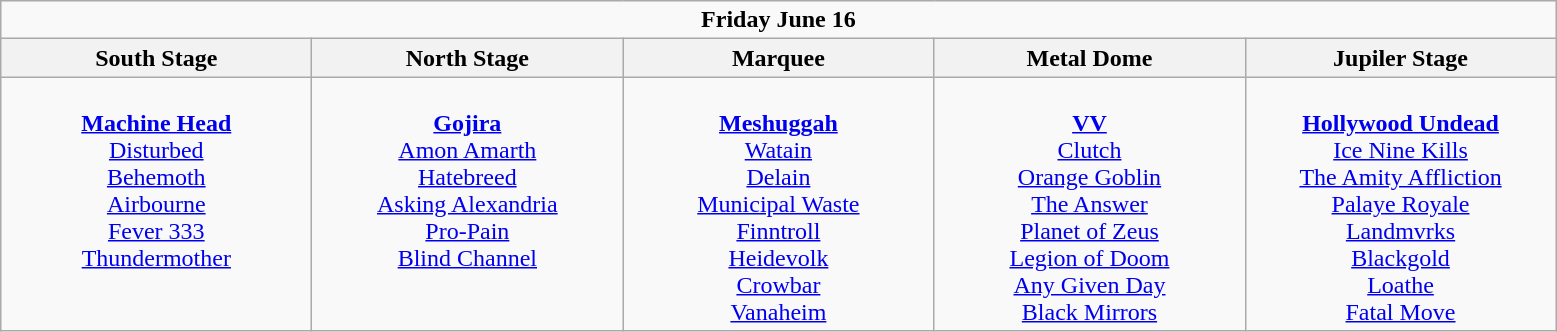<table class="wikitable">
<tr>
<td colspan="5" style="text-align:center;"><strong>Friday June 16</strong></td>
</tr>
<tr>
<th>South Stage</th>
<th>North Stage</th>
<th>Marquee</th>
<th>Metal Dome</th>
<th>Jupiler Stage</th>
</tr>
<tr>
<td style="text-align:center; vertical-align:top; width:200px;"><br><strong><a href='#'>Machine Head</a></strong> <br>
<a href='#'>Disturbed</a> <br>
<a href='#'>Behemoth</a> <br>
<a href='#'>Airbourne</a> <br>
<a href='#'>Fever 333</a> <br>
<a href='#'>Thundermother</a> <br></td>
<td style="text-align:center; vertical-align:top; width:200px;"><br><strong><a href='#'>Gojira</a></strong> <br>
<a href='#'>Amon Amarth</a> <br>
<a href='#'>Hatebreed</a> <br>
<a href='#'>Asking Alexandria</a> <br>
<a href='#'>Pro-Pain</a> <br>
<a href='#'>Blind Channel</a> <br></td>
<td style="text-align:center; vertical-align:top; width:200px;"><br><strong><a href='#'>Meshuggah</a></strong> <br>
<a href='#'>Watain</a> <br>
<a href='#'>Delain</a> <br>
<a href='#'>Municipal Waste</a> <br>
<a href='#'>Finntroll</a> <br>
<a href='#'>Heidevolk</a> <br>
<a href='#'>Crowbar</a> <br>
<a href='#'>Vanaheim</a> <br></td>
<td style="text-align:center; vertical-align:top; width:200px;"><br><strong><a href='#'>VV</a></strong> <br>
<a href='#'>Clutch</a> <br>
<a href='#'>Orange Goblin</a> <br>
<a href='#'>The Answer</a> <br>
<a href='#'>Planet of Zeus</a> <br>
<a href='#'>Legion of Doom</a> <br>
<a href='#'>Any Given Day</a> <br>
<a href='#'>Black Mirrors</a> <br></td>
<td style="text-align:center; vertical-align:top; width:200px;"><br><strong><a href='#'>Hollywood Undead</a></strong> <br>
<a href='#'>Ice Nine Kills</a> <br>
<a href='#'>The Amity Affliction</a> <br>
<a href='#'>Palaye Royale</a> <br>
<a href='#'>Landmvrks</a> <br>
<a href='#'>Blackgold</a> <br>
<a href='#'>Loathe</a> <br>
<a href='#'>Fatal Move</a> <br></td>
</tr>
</table>
